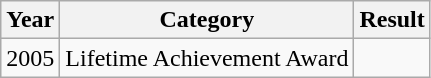<table class="wikitable">
<tr>
<th>Year</th>
<th>Category</th>
<th>Result</th>
</tr>
<tr>
<td>2005</td>
<td>Lifetime Achievement Award</td>
<td></td>
</tr>
</table>
